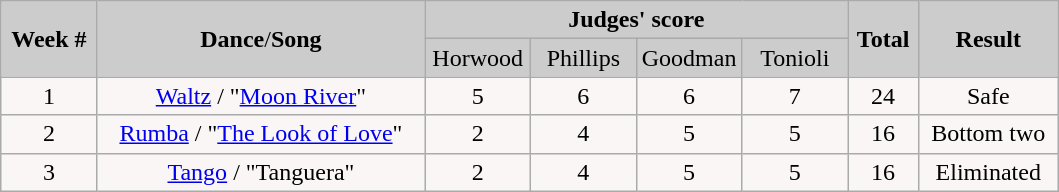<table class="wikitable">
<tr style="text-align:Center; background:#ccc;">
<td rowspan="2"><strong>Week #</strong></td>
<td rowspan="2"><strong>Dance</strong>/<strong>Song</strong></td>
<td colspan="4"><strong>Judges' score</strong></td>
<td rowspan="2"><strong>Total</strong></td>
<td rowspan="2"><strong>Result</strong></td>
</tr>
<tr style="text-align:center; background:#ccc;">
<td style="width:10%; ">Horwood</td>
<td style="width:10%; ">Phillips</td>
<td style="width:10%; ">Goodman</td>
<td style="width:10%; ">Tonioli</td>
</tr>
<tr style="text-align:center; background:#faf6f6;">
<td>1</td>
<td><a href='#'>Waltz</a> / "<a href='#'>Moon River</a>"</td>
<td>5</td>
<td>6</td>
<td>6</td>
<td>7</td>
<td>24</td>
<td>Safe</td>
</tr>
<tr>
<td style="text-align:center; background:#faf6f6;">2</td>
<td style="text-align:center; background:#faf6f6;"><a href='#'>Rumba</a> / "<a href='#'>The Look of Love</a>"</td>
<td style="text-align:center; background:#faf6f6;">2</td>
<td style="text-align:center; background:#faf6f6;">4</td>
<td style="text-align:center; background:#faf6f6;">5</td>
<td style="text-align:center; background:#faf6f6;">5</td>
<td style="text-align:center; background:#faf6f6;">16</td>
<td style="text-align:center; background:#faf6f6;">Bottom two</td>
</tr>
<tr style="text-align:center; background:#faf6f6;">
<td>3</td>
<td><a href='#'>Tango</a> / "Tanguera"</td>
<td>2</td>
<td>4</td>
<td>5</td>
<td>5</td>
<td>16</td>
<td>Eliminated</td>
</tr>
</table>
